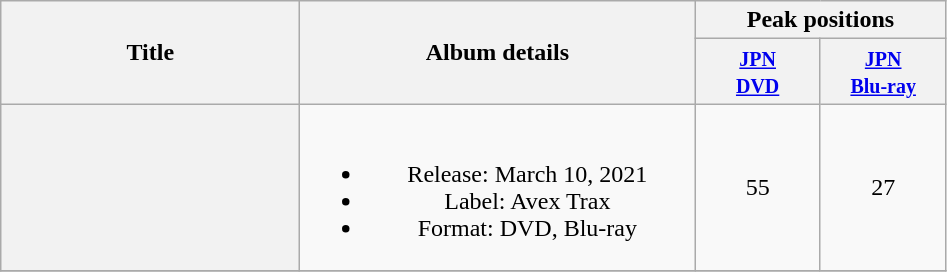<table class="wikitable plainrowheaders" style="text-align:center;">
<tr>
<th style="width:12em;" rowspan="2">Title</th>
<th style="width:16em;" rowspan="2">Album details</th>
<th colspan="2" style="width:10em;">Peak positions</th>
</tr>
<tr>
<th style="width:2.5em;"><small><a href='#'>JPN<br>DVD</a></small><br></th>
<th style="width:2.5em;"><small><a href='#'>JPN<br>Blu-ray</a></small><br></th>
</tr>
<tr>
<th scope="row"></th>
<td><br><ul><li>Release: March 10, 2021</li><li>Label: Avex Trax</li><li>Format: DVD, Blu-ray</li></ul></td>
<td>55</td>
<td>27</td>
</tr>
<tr>
</tr>
</table>
